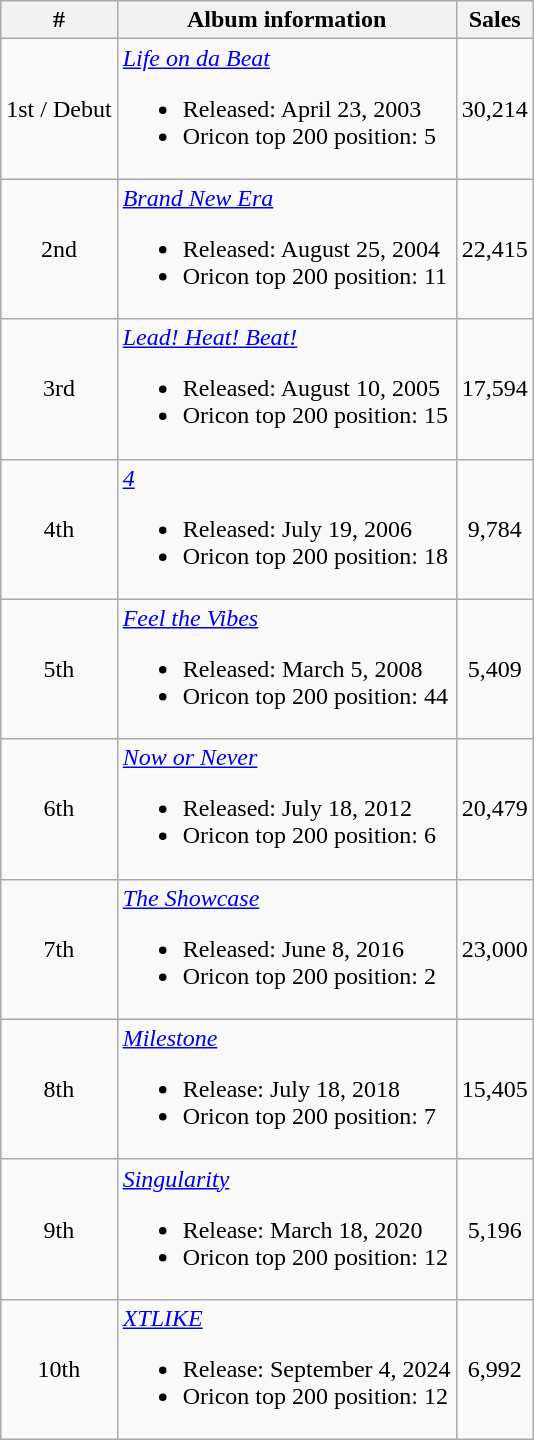<table class="wikitable">
<tr>
<th align="left">#</th>
<th align="left">Album information</th>
<th align="left">Sales</th>
</tr>
<tr>
<td align="center">1st / Debut</td>
<td align="left"><em><a href='#'>Life on da Beat</a></em><br><ul><li>Released: April 23, 2003</li><li>Oricon top 200 position: 5</li></ul></td>
<td align="center">30,214</td>
</tr>
<tr>
<td align="center">2nd</td>
<td align="left"><em><a href='#'>Brand New Era</a></em><br><ul><li>Released: August 25, 2004</li><li>Oricon top 200 position: 11</li></ul></td>
<td align="center">22,415</td>
</tr>
<tr>
<td align="center">3rd</td>
<td align="left"><em><a href='#'>Lead! Heat! Beat!</a></em><br><ul><li>Released: August 10, 2005</li><li>Oricon top 200 position: 15</li></ul></td>
<td align="center">17,594</td>
</tr>
<tr>
<td align="center">4th</td>
<td align="left"><em><a href='#'>4</a></em><br><ul><li>Released: July 19, 2006</li><li>Oricon top 200 position: 18</li></ul></td>
<td align="center">9,784</td>
</tr>
<tr>
<td align="center">5th</td>
<td align="left"><em><a href='#'>Feel the Vibes</a></em><br><ul><li>Released: March 5, 2008</li><li>Oricon top 200 position: 44</li></ul></td>
<td align="center">5,409</td>
</tr>
<tr>
<td align="center">6th</td>
<td align="left"><em><a href='#'>Now or Never</a></em><br><ul><li>Released: July 18, 2012</li><li>Oricon top 200 position: 6</li></ul></td>
<td align="center">20,479</td>
</tr>
<tr>
<td align="center">7th</td>
<td><em><a href='#'>The Showcase</a></em><br><ul><li>Released: June 8, 2016</li><li>Oricon top 200 position: 2</li></ul></td>
<td align="center">23,000</td>
</tr>
<tr>
<td align="center">8th</td>
<td><em><a href='#'>Milestone</a></em><br><ul><li>Release: July 18, 2018</li><li>Oricon top 200 position: 7</li></ul></td>
<td align="center">15,405</td>
</tr>
<tr>
<td align="center">9th</td>
<td><em><a href='#'>Singularity</a></em><br><ul><li>Release: March 18, 2020</li><li>Oricon top 200 position: 12</li></ul></td>
<td align="center">5,196</td>
</tr>
<tr>
<td align="center">10th</td>
<td><em><a href='#'>XTLIKE</a></em><br><ul><li>Release: September 4, 2024</li><li>Oricon top 200 position: 12</li></ul></td>
<td align="center">6,992</td>
</tr>
</table>
